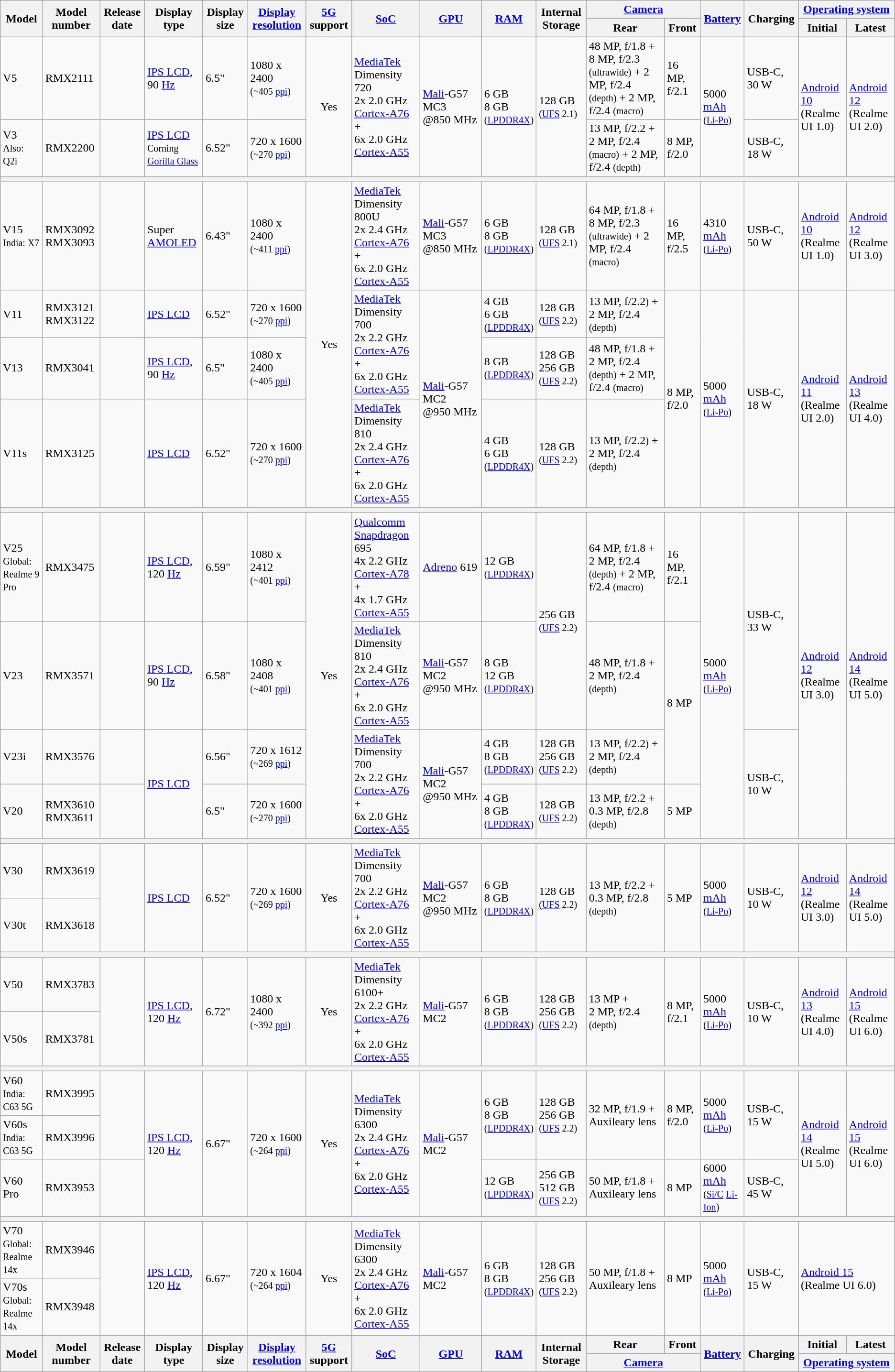<table class="wikitable sortable mw-collapsible">
<tr>
<th rowspan="2">Model</th>
<th rowspan="2">Model number</th>
<th rowspan="2">Release date </th>
<th rowspan="2">Display type</th>
<th rowspan="2">Display size</th>
<th rowspan="2"><a href='#'>Display resolution</a></th>
<th rowspan="2"><a href='#'>5G</a> support</th>
<th rowspan="2"><a href='#'>SoC</a></th>
<th rowspan="2"><a href='#'>GPU</a></th>
<th rowspan="2"><a href='#'>RAM</a></th>
<th rowspan="2">Internal Storage</th>
<th colspan="2"><a href='#'>Camera</a></th>
<th rowspan="2"><a href='#'>Battery</a></th>
<th rowspan="2">Charging</th>
<th colspan="2"><a href='#'>Operating system</a></th>
</tr>
<tr>
<th>Rear</th>
<th>Front</th>
<th>Initial</th>
<th>Latest</th>
</tr>
<tr>
<td>V5</td>
<td>RMX2111</td>
<td></td>
<td><a href='#'>IPS LCD</a>, 90 <a href='#'>Hz</a></td>
<td>6.5"</td>
<td>1080 x 2400<br><small>(~405 <a href='#'>ppi</a>)</small></td>
<td rowspan="2" style="text-align:center;">Yes</td>
<td rowspan="2"><a href='#'>MediaTek</a> Dimensity 720<br>2x 2.0 GHz <a href='#'>Cortex-A76</a> +<br>6x 2.0 GHz <a href='#'>Cortex-A55</a></td>
<td rowspan="2"><a href='#'>Mali</a>-G57 MC3<br>@850 MHz</td>
<td rowspan="2">6 GB<br>8 GB<br><small>(<a href='#'>LPDDR4X</a>)</small></td>
<td rowspan="2">128 GB<br><small>(<a href='#'>UFS</a> 2.1)</small></td>
<td>48 MP, f/1.8 +<br>8 MP, f/2.3 <small>(ultrawide)</small> +
2 MP, f/2.4 <small>(depth)</small> +
2 MP, f/2.4 <small>(macro)</small></td>
<td>16 MP, f/2.1</td>
<td rowspan="2">5000 <a href='#'>mAh</a><br><small>(<a href='#'>Li-Po</a>)</small></td>
<td>USB-C, 30 W</td>
<td rowspan="2"><a href='#'>Android 10</a><br>(Realme UI 1.0)</td>
<td rowspan="2"><a href='#'>Android 12</a><br>(Realme UI 2.0)</td>
</tr>
<tr>
<td>V3<br><small>Also: Q2i</small></td>
<td>RMX2200</td>
<td></td>
<td><a href='#'>IPS LCD</a><br><small>Corning <a href='#'>Gorilla Glass</a></small></td>
<td>6.52"</td>
<td>720 x 1600<br><small>(~270 <a href='#'>ppi</a>)</small></td>
<td>13 MP, f/2.2 +<br>2 MP, f/2.4 <small>(macro)</small> +
2 MP, f/2.4 <small>(depth)</small></td>
<td>8 MP, f/2.0</td>
<td>USB-C, 18 W</td>
</tr>
<tr>
<th colspan="17"></th>
</tr>
<tr>
<td>V15<br><small>India: X7</small></td>
<td>RMX3092<br>RMX3093</td>
<td></td>
<td>Super <a href='#'>AMOLED</a></td>
<td>6.43"</td>
<td>1080 x 2400<br><small>(~411 <a href='#'>ppi</a>)</small></td>
<td rowspan="4" style="text-align:center;">Yes</td>
<td><a href='#'>MediaTek</a> Dimensity 800U<br>2x 2.4 GHz <a href='#'>Cortex-A76</a> +<br>6x 2.0 GHz <a href='#'>Cortex-A55</a></td>
<td><a href='#'>Mali</a>-G57 MC3<br>@850 MHz</td>
<td>6 GB<br>8 GB<br><small>(<a href='#'>LPDDR4X</a>)</small></td>
<td>128 GB<br><small>(<a href='#'>UFS</a> 2.1)</small></td>
<td>64 MP, f/1.8 +<br>8 MP, f/2.3 <small>(ultrawide)</small>  +
2 MP, f/2.4 <small>(macro)</small></td>
<td>16 MP, f/2.5</td>
<td>4310 <a href='#'>mAh</a><br><small>(<a href='#'>Li-Po</a>)</small></td>
<td>USB-C, 50 W</td>
<td><a href='#'>Android 10</a><br>(Realme UI 1.0)</td>
<td><a href='#'>Android 12</a><br>(Realme UI 3.0)</td>
</tr>
<tr>
<td>V11</td>
<td>RMX3121<br>RMX3122</td>
<td></td>
<td><a href='#'>IPS LCD</a></td>
<td>6.52"</td>
<td>720 x 1600<br><small>(~270 <a href='#'>ppi</a>)</small></td>
<td rowspan="2"><a href='#'>MediaTek</a> Dimensity 700<br>2x 2.2 GHz <a href='#'>Cortex-A76</a> +<br>6x 2.0 GHz <a href='#'>Cortex-A55</a></td>
<td rowspan="3"><a href='#'>Mali</a>-G57 MC2<br>@950 MHz</td>
<td>4 GB<br>6 GB<br><small>(<a href='#'>LPDDR4X</a>)</small></td>
<td>128 GB<br><small>(<a href='#'>UFS</a> 2.2)</small></td>
<td>13 MP, f/2.2<small>)</small> +<br>2 MP, f/2.4 <small>(depth)</small></td>
<td rowspan="3">8 MP, f/2.0</td>
<td rowspan="3">5000 <a href='#'>mAh</a><br><small>(<a href='#'>Li-Po</a>)</small></td>
<td rowspan="3">USB-C, 18 W</td>
<td rowspan="3"><a href='#'>Android 11</a><br>(Realme UI 2.0)</td>
<td rowspan="3"><a href='#'>Android 13</a><br>(Realme UI 4.0)</td>
</tr>
<tr>
<td>V13</td>
<td>RMX3041</td>
<td></td>
<td><a href='#'>IPS LCD</a>, 90 <a href='#'>Hz</a></td>
<td>6.5"</td>
<td>1080 x 2400<br><small>(~405 <a href='#'>ppi</a>)</small></td>
<td>8 GB<br><small>(<a href='#'>LPDDR4X</a>)</small></td>
<td>128 GB<br>256 GB<br><small>(<a href='#'>UFS</a> 2.2)</small></td>
<td>48 MP, f/1.8 +<br>2 MP, f/2.4 <small>(depth)</small> +
2 MP, f/2.4 <small>(macro)</small></td>
</tr>
<tr>
<td>V11s</td>
<td>RMX3125</td>
<td></td>
<td><a href='#'>IPS LCD</a></td>
<td>6.52"</td>
<td>720 x 1600<br><small>(~270 <a href='#'>ppi</a>)</small></td>
<td><a href='#'>MediaTek</a> Dimensity 810<br>2x 2.4 GHz <a href='#'>Cortex-A76</a> +<br>6x 2.0 GHz <a href='#'>Cortex-A55</a></td>
<td>4 GB<br>6 GB<br><small>(<a href='#'>LPDDR4X</a>)</small></td>
<td>128 GB<br><small>(<a href='#'>UFS</a> 2.2)</small></td>
<td>13 MP, f/2.2<small>)</small> +<br>2 MP, f/2.4 <small>(depth)</small></td>
</tr>
<tr>
<th colspan="17"></th>
</tr>
<tr>
<td>V25<br><small>Global: Realme 9 Pro</small></td>
<td>RMX3475</td>
<td></td>
<td><a href='#'>IPS LCD</a>, 120 <a href='#'>Hz</a></td>
<td>6.59"</td>
<td>1080 x 2412<br><small>(~401 <a href='#'>ppi</a>)</small></td>
<td rowspan="4" style="text-align:center;">Yes</td>
<td><a href='#'>Qualcomm Snapdragon</a> 695<br>4x 2.2 GHz <a href='#'>Cortex-A78</a> +<br>4x 1.7 GHz <a href='#'>Cortex-A55</a></td>
<td><a href='#'>Adreno</a> 619</td>
<td>12 GB<br><small>(<a href='#'>LPDDR4X</a>)</small></td>
<td rowspan="2">256 GB<br><small>(<a href='#'>UFS</a> 2.2)</small></td>
<td>64 MP, f/1.8 +<br>2 MP, f/2.4 <small>(depth)</small> +
2 MP, f/2.4 <small>(macro)</small></td>
<td>16 MP, f/2.1</td>
<td rowspan="4">5000 <a href='#'>mAh</a><br><small>(<a href='#'>Li-Po</a>)</small></td>
<td rowspan="2">USB-C, 33 W</td>
<td rowspan="4"><a href='#'>Android 12</a><br>(Realme UI 3.0)</td>
<td rowspan="4"><a href='#'>Android 14</a><br>(Realme UI 5.0)</td>
</tr>
<tr>
<td>V23</td>
<td>RMX3571</td>
<td></td>
<td><a href='#'>IPS LCD</a>, 90 <a href='#'>Hz</a></td>
<td>6.58"</td>
<td>1080 x 2408<br><small>(~401 <a href='#'>ppi</a>)</small></td>
<td><a href='#'>MediaTek</a> Dimensity 810<br>2x 2.4 GHz <a href='#'>Cortex-A76</a> +<br>6x 2.0 GHz <a href='#'>Cortex-A55</a></td>
<td><a href='#'>Mali</a>-G57 MC2<br>@950 MHz</td>
<td>8 GB<br>12 GB<br><small>(<a href='#'>LPDDR4X</a>)</small></td>
<td>48 MP, f/1.8 +<br>2 MP, f/2.4 <small>(depth)</small></td>
<td rowspan="2">8 MP</td>
</tr>
<tr>
<td>V23i</td>
<td>RMX3576</td>
<td></td>
<td rowspan="2"><a href='#'>IPS LCD</a></td>
<td>6.56"</td>
<td>720 x 1612<br><small>(~269 <a href='#'>ppi</a>)</small></td>
<td rowspan="2"><a href='#'>MediaTek</a> Dimensity 700<br>2x 2.2 GHz <a href='#'>Cortex-A76</a> +<br>6x 2.0 GHz <a href='#'>Cortex-A55</a></td>
<td rowspan="2"><a href='#'>Mali</a>-G57 MC2<br>@950 MHz</td>
<td>4 GB<br>8 GB<br><small>(<a href='#'>LPDDR4X</a>)</small></td>
<td>128 GB<br>256 GB<br><small>(<a href='#'>UFS</a> 2.2)</small></td>
<td>13 MP, f/2.2<small>)</small> +<br>2 MP, f/2.4 <small>(depth)</small></td>
<td rowspan="2">USB-C, 10 W</td>
</tr>
<tr>
<td>V20</td>
<td>RMX3610<br>RMX3611</td>
<td></td>
<td>6.5"</td>
<td>720 x 1600<br><small>(~270 <a href='#'>ppi</a>)</small></td>
<td>4 GB<br>8 GB<br><small>(<a href='#'>LPDDR4X</a>)</small></td>
<td>128 GB<br><small>(<a href='#'>UFS</a> 2.2)</small></td>
<td>13 MP, f/2.2 +<br>0.3 MP, f/2.8 <small>(depth)</small></td>
<td>5 MP</td>
</tr>
<tr>
<th colspan="17"></th>
</tr>
<tr>
<td>V30</td>
<td>RMX3619</td>
<td rowspan="2"></td>
<td rowspan="2"><a href='#'>IPS LCD</a></td>
<td rowspan="2">6.52"</td>
<td rowspan="2">720 x 1600<br><small>(~269 <a href='#'>ppi</a>)</small></td>
<td rowspan="2" style="text-align:center;">Yes</td>
<td rowspan="2"><a href='#'>MediaTek</a> Dimensity 700<br>2x 2.2 GHz <a href='#'>Cortex-A76</a> +<br>6x 2.0 GHz <a href='#'>Cortex-A55</a></td>
<td rowspan="2"><a href='#'>Mali</a>-G57 MC2<br>@950 MHz</td>
<td rowspan="2">6 GB<br>8 GB<br><small>(<a href='#'>LPDDR4X</a>)</small></td>
<td rowspan="2">128 GB<br><small>(<a href='#'>UFS</a> 2.2)</small></td>
<td rowspan="2">13 MP, f/2.2 +<br>0.3 MP, f/2.8 <small>(depth)</small></td>
<td rowspan="2">5 MP</td>
<td rowspan="2">5000 <a href='#'>mAh</a><br><small>(<a href='#'>Li-Po</a>)</small></td>
<td rowspan="2">USB-C, 10 W</td>
<td rowspan="2"><a href='#'>Android 12</a><br>(Realme UI 3.0)</td>
<td rowspan="2"><a href='#'>Android 14</a><br>(Realme UI 5.0)</td>
</tr>
<tr>
<td>V30t</td>
<td>RMX3618</td>
</tr>
<tr>
<th colspan="17"></th>
</tr>
<tr>
<td>V50</td>
<td>RMX3783</td>
<td rowspan="2"></td>
<td rowspan="2"><a href='#'>IPS LCD</a>, 120 <a href='#'>Hz</a></td>
<td rowspan="2">6.72"</td>
<td rowspan="2">1080 x 2400<br><small>(~392 <a href='#'>ppi</a>)</small></td>
<td rowspan="2" style="text-align:center;">Yes</td>
<td rowspan="2"><a href='#'>MediaTek</a> Dimensity 6100+<br>2x 2.2 GHz <a href='#'>Cortex-A76</a> +<br>6x 2.0 GHz <a href='#'>Cortex-A55</a></td>
<td rowspan="2"><a href='#'>Mali</a>-G57 MC2</td>
<td rowspan="2">6 GB<br>8 GB<br><small>(<a href='#'>LPDDR4X</a>)</small></td>
<td rowspan="2">128 GB<br>256 GB<br><small>(<a href='#'>UFS</a> 2.2)</small></td>
<td rowspan="2">13 MP +<br>2 MP, f/2.4 <small>(depth)</small></td>
<td rowspan="2">8 MP, f/2.1</td>
<td rowspan="2">5000 <a href='#'>mAh</a><br><small>(<a href='#'>Li-Po</a>)</small></td>
<td rowspan="2">USB-C, 10 W</td>
<td rowspan="2"><a href='#'>Android 13</a><br>(Realme UI 4.0)</td>
<td rowspan="2"><a href='#'>Android 15</a><br>(Realme UI 6.0)</td>
</tr>
<tr>
<td>V50s</td>
<td>RMX3781</td>
</tr>
<tr>
<th colspan="17"></th>
</tr>
<tr>
<td>V60<br><small>India: C63 5G</small></td>
<td>RMX3995</td>
<td rowspan="2"></td>
<td rowspan="3"><a href='#'>IPS LCD</a>, 120 <a href='#'>Hz</a></td>
<td rowspan="3">6.67"</td>
<td rowspan="3">720 x 1600<br><small>(~264 <a href='#'>ppi</a>)</small></td>
<td rowspan="3" style="text-align:center;">Yes</td>
<td rowspan="3"><a href='#'>MediaTek</a> Dimensity 6300<br>2x 2.4 GHz <a href='#'>Cortex-A76</a> +<br>6x 2.0 GHz <a href='#'>Cortex-A55</a></td>
<td rowspan="3"><a href='#'>Mali</a>-G57 MC2</td>
<td rowspan="2">6 GB<br>8 GB<br><small>(<a href='#'>LPDDR4X</a>)</small></td>
<td rowspan="2">128 GB<br>256 GB<br><small>(<a href='#'>UFS</a> 2.2)</small></td>
<td rowspan="2">32 MP, f/1.9 +<br>Auxileary lens</td>
<td rowspan="2">8 MP, f/2.0</td>
<td rowspan="2">5000 <a href='#'>mAh</a><br><small>(<a href='#'>Li-Po</a>)</small></td>
<td rowspan="2">USB-C, 15 W</td>
<td rowspan="3"><a href='#'>Android 14</a><br>(Realme UI 5.0)</td>
<td rowspan="3"><a href='#'>Android 15</a><br>(Realme UI 6.0)</td>
</tr>
<tr>
<td>V60s<br><small>India: C63 5G</small></td>
<td>RMX3996</td>
</tr>
<tr>
<td>V60 Pro</td>
<td>RMX3953</td>
<td></td>
<td>12 GB<br><small>(<a href='#'>LPDDR4X</a>)</small></td>
<td>256 GB<br>512 GB<br><small>(<a href='#'>UFS</a> 2.2)</small></td>
<td>50 MP, f/1.8 +<br>Auxileary lens</td>
<td>8 MP</td>
<td>6000 <a href='#'>mAh</a><br><small>(<a href='#'>Si/C</a> <a href='#'>Li-Ion</a>)</small></td>
<td>USB-C, 45 W</td>
</tr>
<tr>
<th colspan="17"></th>
</tr>
<tr>
<td>V70<br><small>Global: Realme 14x</small></td>
<td>RMX3946</td>
<td rowspan="2"></td>
<td rowspan="2"><a href='#'>IPS LCD</a>, 120 <a href='#'>Hz</a></td>
<td rowspan="2">6.67"</td>
<td rowspan="2">720 x 1604<br><small>(~264 <a href='#'>ppi</a>)</small></td>
<td rowspan="2" style="text-align:center;">Yes</td>
<td rowspan="2"><a href='#'>MediaTek</a> Dimensity 6300<br>2x 2.4 GHz <a href='#'>Cortex-A76</a> +<br>6x 2.0 GHz <a href='#'>Cortex-A55</a></td>
<td rowspan="2"><a href='#'>Mali</a>-G57 MC2</td>
<td rowspan="2">6 GB<br>8 GB<br><small>(<a href='#'>LPDDR4X</a>)</small></td>
<td rowspan="2">128 GB<br>256 GB<br><small>(<a href='#'>UFS</a> 2.2)</small></td>
<td rowspan="2">50 MP, f/1.8 +<br>Auxileary lens</td>
<td rowspan="2">8 MP</td>
<td rowspan="2">5000 <a href='#'>mAh</a><br><small>(<a href='#'>Li-Po</a>)</small></td>
<td rowspan="2">USB-C, 15 W</td>
<td colspan="2" rowspan="2"><a href='#'>Android 15</a><br>(Realme UI 6.0)</td>
</tr>
<tr>
<td>V70s<br><small>Global: Realme 14x</small></td>
<td>RMX3948</td>
</tr>
<tr>
<th rowspan="2">Model</th>
<th rowspan="2">Model number</th>
<th rowspan="2">Release date</th>
<th rowspan="2">Display type</th>
<th rowspan="2">Display size</th>
<th rowspan="2"><a href='#'>Display resolution</a></th>
<th rowspan="2"><a href='#'>5G</a> support</th>
<th rowspan="2"><a href='#'>SoC</a></th>
<th rowspan="2"><a href='#'>GPU</a></th>
<th rowspan="2"><a href='#'>RAM</a></th>
<th rowspan="2">Internal Storage</th>
<th>Rear</th>
<th>Front</th>
<th rowspan="2"><a href='#'>Battery</a></th>
<th rowspan="2">Charging</th>
<th>Initial</th>
<th>Latest</th>
</tr>
<tr>
<th colspan="2"><a href='#'>Camera</a></th>
<th colspan="2"><a href='#'>Operating system</a></th>
</tr>
</table>
